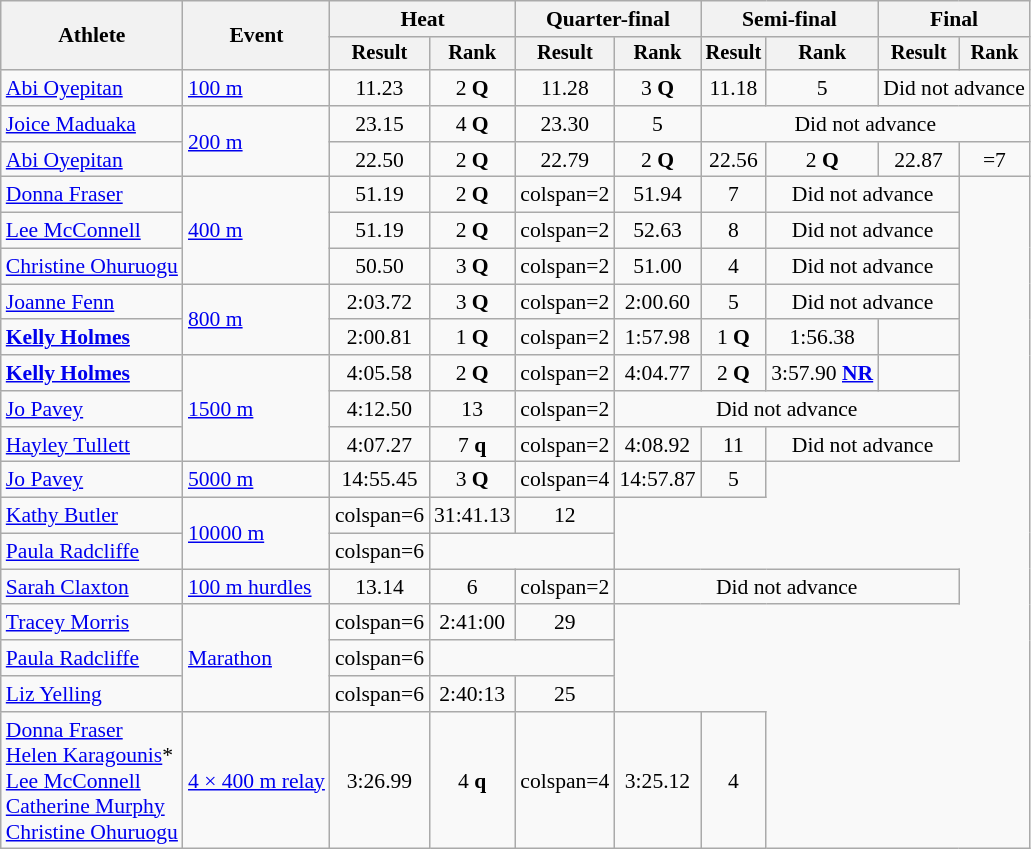<table class=wikitable style="font-size:90%">
<tr>
<th rowspan="2">Athlete</th>
<th rowspan="2">Event</th>
<th colspan="2">Heat</th>
<th colspan="2">Quarter-final</th>
<th colspan="2">Semi-final</th>
<th colspan="2">Final</th>
</tr>
<tr style="font-size:95%">
<th>Result</th>
<th>Rank</th>
<th>Result</th>
<th>Rank</th>
<th>Result</th>
<th>Rank</th>
<th>Result</th>
<th>Rank</th>
</tr>
<tr align=center>
<td align=left><a href='#'>Abi Oyepitan</a></td>
<td align=left><a href='#'>100 m</a></td>
<td>11.23</td>
<td>2 <strong>Q</strong></td>
<td>11.28</td>
<td>3 <strong>Q</strong></td>
<td>11.18</td>
<td>5</td>
<td colspan=2>Did not advance</td>
</tr>
<tr align=center>
<td align=left><a href='#'>Joice Maduaka</a></td>
<td align=left rowspan=2><a href='#'>200 m</a></td>
<td>23.15</td>
<td>4 <strong>Q</strong></td>
<td>23.30</td>
<td>5</td>
<td colspan=4>Did not advance</td>
</tr>
<tr align=center>
<td align=left><a href='#'>Abi Oyepitan</a></td>
<td>22.50</td>
<td>2 <strong>Q</strong></td>
<td>22.79</td>
<td>2 <strong>Q</strong></td>
<td>22.56</td>
<td>2 <strong>Q</strong></td>
<td>22.87</td>
<td>=7</td>
</tr>
<tr align=center>
<td align=left><a href='#'>Donna Fraser</a></td>
<td align=left rowspan=3><a href='#'>400 m</a></td>
<td>51.19</td>
<td>2 <strong>Q</strong></td>
<td>colspan=2 </td>
<td>51.94</td>
<td>7</td>
<td colspan=2>Did not advance</td>
</tr>
<tr align=center>
<td align=left><a href='#'>Lee McConnell</a></td>
<td>51.19</td>
<td>2 <strong>Q</strong></td>
<td>colspan=2 </td>
<td>52.63</td>
<td>8</td>
<td colspan=2>Did not advance</td>
</tr>
<tr align=center>
<td align=left><a href='#'>Christine Ohuruogu</a></td>
<td>50.50</td>
<td>3 <strong>Q</strong></td>
<td>colspan=2 </td>
<td>51.00</td>
<td>4</td>
<td colspan=2>Did not advance</td>
</tr>
<tr align=center>
<td align=left><a href='#'>Joanne Fenn</a></td>
<td align=left rowspan=2><a href='#'>800 m</a></td>
<td>2:03.72</td>
<td>3 <strong>Q</strong></td>
<td>colspan=2 </td>
<td>2:00.60</td>
<td>5</td>
<td colspan=2>Did not advance</td>
</tr>
<tr align=center>
<td align=left><strong><a href='#'>Kelly Holmes</a></strong></td>
<td>2:00.81</td>
<td>1 <strong>Q</strong></td>
<td>colspan=2 </td>
<td>1:57.98</td>
<td>1 <strong>Q</strong></td>
<td>1:56.38</td>
<td></td>
</tr>
<tr align=center>
<td align=left><strong><a href='#'>Kelly Holmes</a></strong></td>
<td align=left rowspan=3><a href='#'>1500 m</a></td>
<td>4:05.58</td>
<td>2 <strong>Q</strong></td>
<td>colspan=2 </td>
<td>4:04.77</td>
<td>2 <strong>Q</strong></td>
<td>3:57.90 <strong><a href='#'>NR</a></strong></td>
<td></td>
</tr>
<tr align=center>
<td align=left><a href='#'>Jo Pavey</a></td>
<td>4:12.50</td>
<td>13</td>
<td>colspan=2 </td>
<td colspan=4>Did not advance</td>
</tr>
<tr align=center>
<td align=left><a href='#'>Hayley Tullett</a></td>
<td>4:07.27</td>
<td>7 <strong>q</strong></td>
<td>colspan=2 </td>
<td>4:08.92</td>
<td>11</td>
<td colspan=2>Did not advance</td>
</tr>
<tr align=center>
<td align=left><a href='#'>Jo Pavey</a></td>
<td align=left><a href='#'>5000 m</a></td>
<td>14:55.45</td>
<td>3 <strong>Q</strong></td>
<td>colspan=4 </td>
<td>14:57.87</td>
<td>5</td>
</tr>
<tr align=center>
<td align=left><a href='#'>Kathy Butler</a></td>
<td align=left rowspan=2><a href='#'>10000 m</a></td>
<td>colspan=6 </td>
<td>31:41.13</td>
<td>12</td>
</tr>
<tr align=center>
<td align=left><a href='#'>Paula Radcliffe</a></td>
<td>colspan=6 </td>
<td colspan=2></td>
</tr>
<tr align=center>
<td align=left><a href='#'>Sarah Claxton</a></td>
<td align=left><a href='#'>100 m hurdles</a></td>
<td>13.14</td>
<td>6</td>
<td>colspan=2 </td>
<td colspan=4>Did not advance</td>
</tr>
<tr align=center>
<td align=left><a href='#'>Tracey Morris</a></td>
<td align=left rowspan=3><a href='#'>Marathon</a></td>
<td>colspan=6 </td>
<td>2:41:00</td>
<td>29</td>
</tr>
<tr align=center>
<td align=left><a href='#'>Paula Radcliffe</a></td>
<td>colspan=6 </td>
<td colspan=2></td>
</tr>
<tr align=center>
<td align=left><a href='#'>Liz Yelling</a></td>
<td>colspan=6 </td>
<td>2:40:13</td>
<td>25</td>
</tr>
<tr align=center>
<td align=left><a href='#'>Donna Fraser</a><br><a href='#'>Helen Karagounis</a>*<br><a href='#'>Lee McConnell</a><br><a href='#'>Catherine Murphy</a><br><a href='#'>Christine Ohuruogu</a></td>
<td align=left><a href='#'>4 × 400 m relay</a></td>
<td>3:26.99</td>
<td>4 <strong>q</strong></td>
<td>colspan=4 </td>
<td>3:25.12</td>
<td>4</td>
</tr>
</table>
